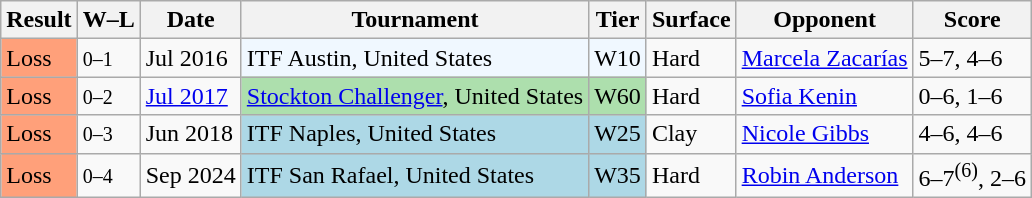<table class="wikitable">
<tr>
<th>Result</th>
<th>W–L</th>
<th>Date</th>
<th>Tournament</th>
<th>Tier</th>
<th>Surface</th>
<th>Opponent</th>
<th>Score</th>
</tr>
<tr>
<td bgcolor="FFA07A">Loss</td>
<td><small>0–1</small></td>
<td>Jul 2016</td>
<td style="background:#f0f8ff;">ITF Austin, United States</td>
<td style="background:#f0f8ff;">W10</td>
<td>Hard</td>
<td> <a href='#'>Marcela Zacarías</a></td>
<td>5–7, 4–6</td>
</tr>
<tr>
<td bgcolor="FFA07A">Loss</td>
<td><small>0–2</small></td>
<td><a href='#'>Jul 2017</a></td>
<td style="background:#addfad;"><a href='#'>Stockton Challenger</a>, United States</td>
<td style="background:#addfad;">W60</td>
<td>Hard</td>
<td> <a href='#'>Sofia Kenin</a></td>
<td>0–6, 1–6</td>
</tr>
<tr>
<td bgcolor="FFA07A">Loss</td>
<td><small>0–3</small></td>
<td>Jun 2018</td>
<td style="background:lightblue;">ITF Naples, United States</td>
<td style="background:lightblue;">W25</td>
<td>Clay</td>
<td> <a href='#'>Nicole Gibbs</a></td>
<td>4–6, 4–6</td>
</tr>
<tr>
<td bgcolor="FFA07A">Loss</td>
<td><small>0–4</small></td>
<td>Sep 2024</td>
<td style="background:lightblue;">ITF San Rafael, United States</td>
<td style="background:lightblue;">W35</td>
<td>Hard</td>
<td> <a href='#'>Robin Anderson</a></td>
<td>6–7<sup>(6)</sup>, 2–6</td>
</tr>
</table>
